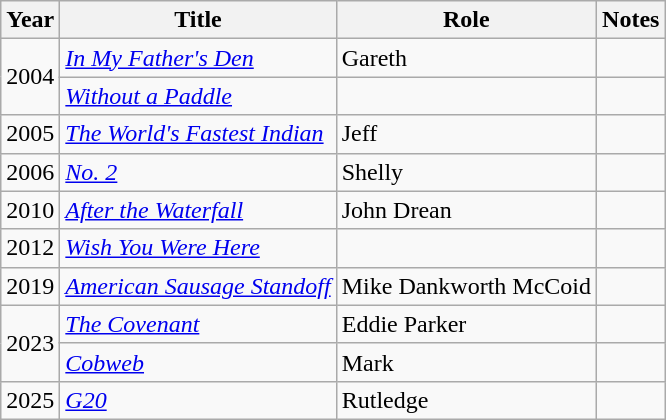<table class="wikitable">
<tr>
<th>Year</th>
<th>Title</th>
<th>Role</th>
<th>Notes</th>
</tr>
<tr>
<td rowspan="2">2004</td>
<td><em><a href='#'>In My Father's Den</a></em></td>
<td>Gareth</td>
<td></td>
</tr>
<tr>
<td><em><a href='#'>Without a Paddle</a></em></td>
<td></td>
<td></td>
</tr>
<tr>
<td>2005</td>
<td><em><a href='#'>The World's Fastest Indian</a></em></td>
<td>Jeff</td>
<td></td>
</tr>
<tr>
<td>2006</td>
<td><em><a href='#'>No. 2</a></em></td>
<td>Shelly</td>
<td></td>
</tr>
<tr>
<td>2010</td>
<td><em><a href='#'>After the Waterfall</a></em></td>
<td>John Drean</td>
<td></td>
</tr>
<tr>
<td>2012</td>
<td><em><a href='#'>Wish You Were Here</a></em></td>
<td></td>
<td></td>
</tr>
<tr>
<td>2019</td>
<td><em><a href='#'>American Sausage Standoff</a></em></td>
<td>Mike Dankworth McCoid</td>
<td></td>
</tr>
<tr>
<td rowspan="2">2023</td>
<td><em><a href='#'>The Covenant</a></em></td>
<td>Eddie Parker</td>
<td></td>
</tr>
<tr>
<td><em><a href='#'>Cobweb</a></em></td>
<td>Mark</td>
<td></td>
</tr>
<tr>
<td>2025</td>
<td><em><a href='#'>G20</a></em></td>
<td>Rutledge</td>
<td></td>
</tr>
</table>
